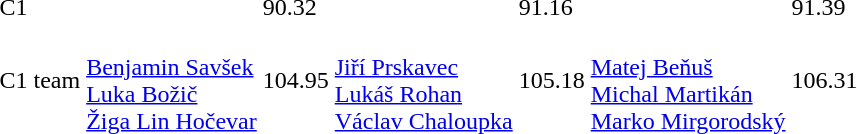<table>
<tr>
<td>C1</td>
<td></td>
<td>90.32</td>
<td></td>
<td>91.16</td>
<td></td>
<td>91.39</td>
</tr>
<tr>
<td>C1 team</td>
<td><br><a href='#'>Benjamin Savšek</a><br><a href='#'>Luka Božič</a><br><a href='#'>Žiga Lin Hočevar</a></td>
<td>104.95</td>
<td><br><a href='#'>Jiří Prskavec</a><br><a href='#'>Lukáš Rohan</a><br><a href='#'>Václav Chaloupka</a></td>
<td>105.18</td>
<td><br><a href='#'>Matej Beňuš</a><br><a href='#'>Michal Martikán</a><br><a href='#'>Marko Mirgorodský</a></td>
<td>106.31</td>
</tr>
</table>
